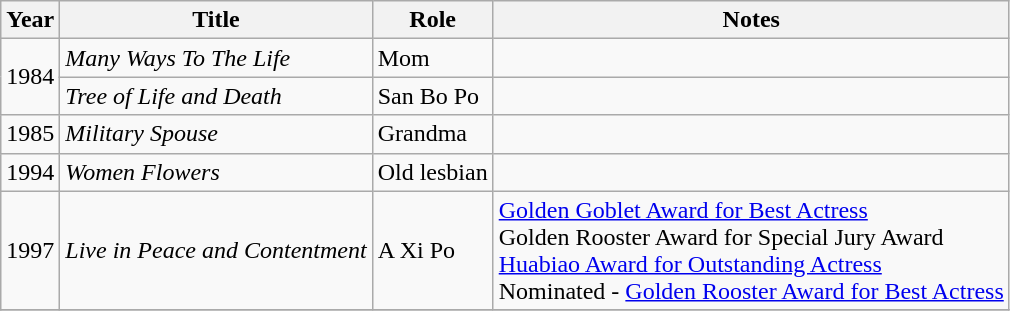<table class="wikitable sortable">
<tr>
<th>Year</th>
<th>Title</th>
<th>Role</th>
<th class="unsortable">Notes</th>
</tr>
<tr>
<td rowspan=2>1984</td>
<td><em>Many Ways To The Life</em></td>
<td>Mom</td>
<td></td>
</tr>
<tr>
<td><em>Tree of Life and Death</em></td>
<td>San Bo Po</td>
<td></td>
</tr>
<tr>
<td>1985</td>
<td><em>Military Spouse</em></td>
<td>Grandma</td>
<td></td>
</tr>
<tr>
<td>1994</td>
<td><em>Women Flowers</em></td>
<td>Old lesbian</td>
<td></td>
</tr>
<tr>
<td>1997</td>
<td><em>Live in Peace and Contentment</em></td>
<td>A Xi Po</td>
<td><a href='#'>Golden Goblet Award for Best Actress</a><br>Golden Rooster Award for Special Jury Award<br><a href='#'>Huabiao Award for Outstanding Actress</a><br>Nominated - <a href='#'>Golden Rooster Award for Best Actress</a></td>
</tr>
<tr>
</tr>
</table>
